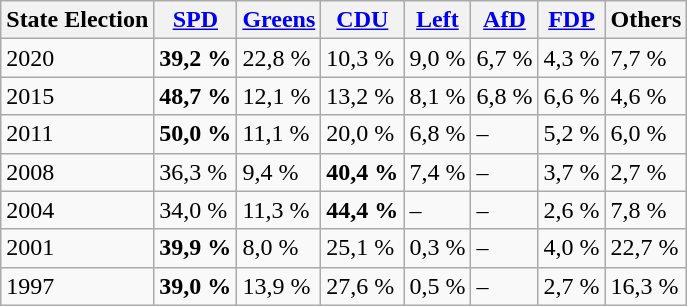<table class="wikitable zebra">
<tr class="hintergrundfarbe5">
<th>State Election</th>
<th><a href='#'>SPD</a></th>
<th><a href='#'>Greens</a></th>
<th><a href='#'>CDU</a></th>
<th><a href='#'>Left</a></th>
<th><a href='#'>AfD</a></th>
<th><a href='#'>FDP</a></th>
<th>Others</th>
</tr>
<tr>
<td>2020</td>
<td><strong>39,2 %</strong></td>
<td>22,8 %</td>
<td>10,3 %</td>
<td>9,0 %</td>
<td>6,7 %</td>
<td>4,3 %</td>
<td>7,7 %</td>
</tr>
<tr>
<td>2015</td>
<td><strong>48,7 %</strong></td>
<td>12,1 %</td>
<td>13,2 %</td>
<td>8,1 %</td>
<td>6,8 %</td>
<td>6,6 %</td>
<td>4,6 %</td>
</tr>
<tr>
<td>2011</td>
<td><strong>50,0 %</strong></td>
<td>11,1 %</td>
<td>20,0 %</td>
<td>6,8 %</td>
<td>–</td>
<td>5,2 %</td>
<td>6,0 %</td>
</tr>
<tr>
<td>2008</td>
<td>36,3 %</td>
<td>9,4 %</td>
<td><strong>40,4 %</strong></td>
<td>7,4 %</td>
<td>–</td>
<td>3,7 %</td>
<td>2,7 %</td>
</tr>
<tr>
<td>2004</td>
<td>34,0 %</td>
<td>11,3 %</td>
<td><strong>44,4 %</strong></td>
<td>–</td>
<td>–</td>
<td>2,6 %</td>
<td>7,8 %</td>
</tr>
<tr>
<td>2001</td>
<td><strong>39,9 %</strong></td>
<td>8,0 %</td>
<td>25,1 %</td>
<td>0,3 %</td>
<td>–</td>
<td>4,0 %</td>
<td>22,7 %</td>
</tr>
<tr>
<td>1997</td>
<td><strong>39,0 %</strong></td>
<td>13,9 %</td>
<td>27,6 %</td>
<td>0,5 %</td>
<td>–</td>
<td>2,7 %</td>
<td>16,3 %</td>
</tr>
</table>
